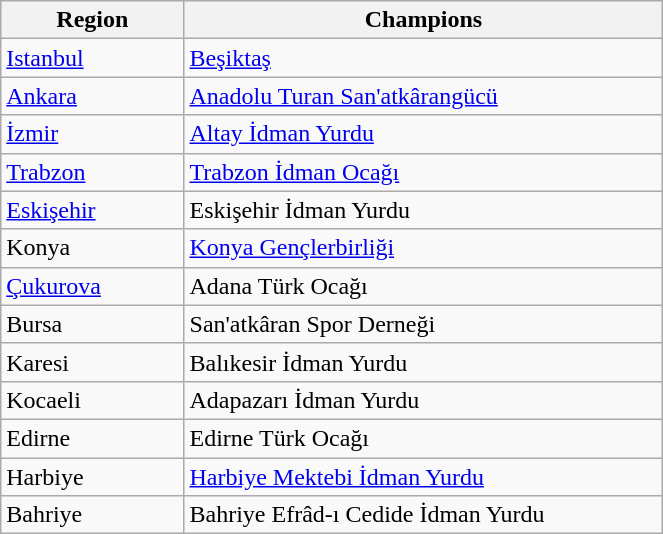<table class="wikitable" border="1" width=35%>
<tr>
<th width=5%>Region</th>
<th width=20%>Champions</th>
</tr>
<tr>
<td><a href='#'>Istanbul</a></td>
<td><a href='#'>Beşiktaş</a></td>
</tr>
<tr>
<td><a href='#'>Ankara</a></td>
<td><a href='#'>Anadolu Turan San'atkârangücü</a></td>
</tr>
<tr>
<td><a href='#'>İzmir</a></td>
<td><a href='#'>Altay İdman Yurdu</a></td>
</tr>
<tr>
<td><a href='#'>Trabzon</a></td>
<td><a href='#'>Trabzon İdman Ocağı</a></td>
</tr>
<tr>
<td><a href='#'>Eskişehir</a></td>
<td>Eskişehir İdman Yurdu</td>
</tr>
<tr>
<td>Konya</td>
<td><a href='#'>Konya Gençlerbirliği</a></td>
</tr>
<tr>
<td><a href='#'>Çukurova</a></td>
<td>Adana Türk Ocağı</td>
</tr>
<tr>
<td>Bursa</td>
<td>San'atkâran Spor Derneği</td>
</tr>
<tr>
<td>Karesi</td>
<td>Balıkesir İdman Yurdu</td>
</tr>
<tr>
<td>Kocaeli</td>
<td>Adapazarı İdman Yurdu</td>
</tr>
<tr>
<td>Edirne</td>
<td>Edirne Türk Ocağı</td>
</tr>
<tr>
<td>Harbiye</td>
<td><a href='#'>Harbiye Mektebi İdman Yurdu</a></td>
</tr>
<tr>
<td>Bahriye</td>
<td>Bahriye Efrâd-ı Cedide İdman Yurdu</td>
</tr>
</table>
